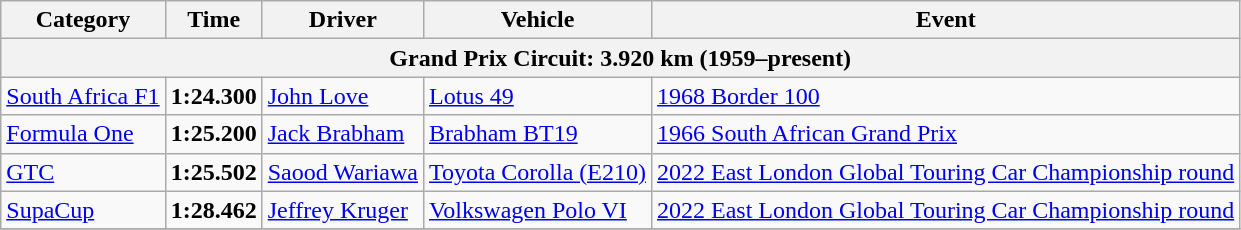<table class="wikitable">
<tr>
<th>Category</th>
<th>Time</th>
<th>Driver</th>
<th>Vehicle</th>
<th>Event</th>
</tr>
<tr>
<th colspan=5>Grand Prix Circuit: 3.920 km (1959–present)</th>
</tr>
<tr>
<td><a href='#'>South Africa F1</a></td>
<td><strong>1:24.300</strong></td>
<td><a href='#'>John Love</a></td>
<td><a href='#'>Lotus 49</a></td>
<td><a href='#'>1968 Border 100</a></td>
</tr>
<tr>
<td><a href='#'>Formula One</a></td>
<td><strong>1:25.200</strong></td>
<td><a href='#'>Jack Brabham</a></td>
<td><a href='#'>Brabham BT19</a></td>
<td><a href='#'>1966 South African Grand Prix</a></td>
</tr>
<tr>
<td><a href='#'>GTC</a></td>
<td><strong>1:25.502</strong></td>
<td><a href='#'>Saood Wariawa</a></td>
<td><a href='#'>Toyota Corolla (E210)</a></td>
<td><a href='#'>2022 East London Global Touring Car Championship round</a></td>
</tr>
<tr>
<td><a href='#'>SupaCup</a></td>
<td><strong>1:28.462</strong></td>
<td><a href='#'>Jeffrey Kruger</a></td>
<td><a href='#'>Volkswagen Polo VI</a></td>
<td><a href='#'>2022 East London Global Touring Car Championship round</a></td>
</tr>
<tr>
</tr>
</table>
